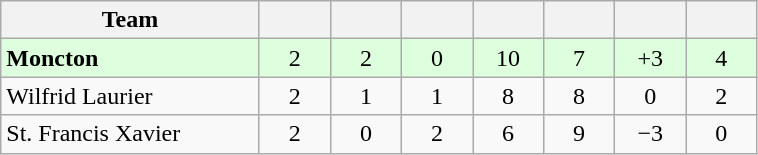<table class="wikitable" style="text-align:center;">
<tr>
<th width=165>Team</th>
<th width=40></th>
<th width=40></th>
<th width=40></th>
<th width=40></th>
<th width=40></th>
<th width=40></th>
<th width=40></th>
</tr>
<tr bgcolor=ddffdd>
<td style="text-align:left;"><strong>Moncton</strong></td>
<td>2</td>
<td>2</td>
<td>0</td>
<td>10</td>
<td>7</td>
<td>+3</td>
<td>4</td>
</tr>
<tr>
<td style="text-align:left;">Wilfrid Laurier</td>
<td>2</td>
<td>1</td>
<td>1</td>
<td>8</td>
<td>8</td>
<td>0</td>
<td>2</td>
</tr>
<tr>
<td style="text-align:left;">St. Francis Xavier</td>
<td>2</td>
<td>0</td>
<td>2</td>
<td>6</td>
<td>9</td>
<td>−3</td>
<td>0</td>
</tr>
</table>
